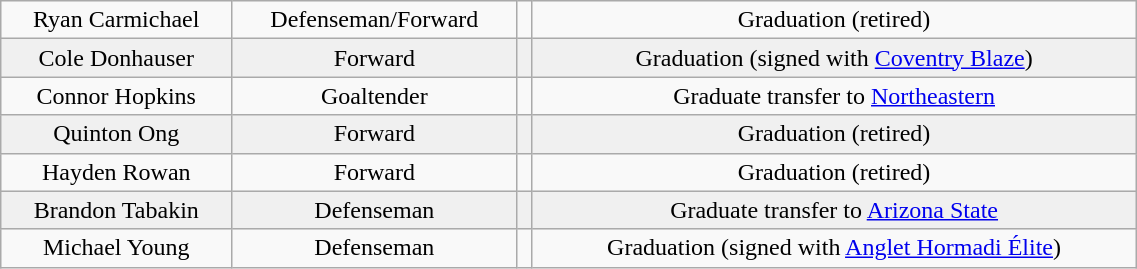<table class="wikitable" width="60%">
<tr align="center" bgcolor="">
<td>Ryan Carmichael</td>
<td>Defenseman/Forward</td>
<td></td>
<td>Graduation (retired)</td>
</tr>
<tr align="center" bgcolor="f0f0f0">
<td>Cole Donhauser</td>
<td>Forward</td>
<td></td>
<td>Graduation (signed with <a href='#'>Coventry Blaze</a>)</td>
</tr>
<tr align="center" bgcolor="">
<td>Connor Hopkins</td>
<td>Goaltender</td>
<td></td>
<td>Graduate transfer to <a href='#'>Northeastern</a></td>
</tr>
<tr align="center" bgcolor="f0f0f0">
<td>Quinton Ong</td>
<td>Forward</td>
<td></td>
<td>Graduation (retired)</td>
</tr>
<tr align="center" bgcolor="">
<td>Hayden Rowan</td>
<td>Forward</td>
<td></td>
<td>Graduation (retired)</td>
</tr>
<tr align="center" bgcolor="f0f0f0">
<td>Brandon Tabakin</td>
<td>Defenseman</td>
<td></td>
<td>Graduate transfer to <a href='#'>Arizona State</a></td>
</tr>
<tr align="center" bgcolor="">
<td>Michael Young</td>
<td>Defenseman</td>
<td></td>
<td>Graduation (signed with <a href='#'>Anglet Hormadi Élite</a>)</td>
</tr>
</table>
